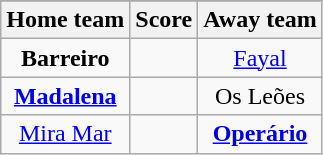<table class="wikitable" style="text-align: center">
<tr>
</tr>
<tr>
<th>Home team</th>
<th>Score</th>
<th>Away team</th>
</tr>
<tr>
<td><strong>Barreiro</strong> </td>
<td></td>
<td><a href='#'>Fayal</a> </td>
</tr>
<tr>
<td><strong><a href='#'>Madalena</a></strong> </td>
<td></td>
<td>Os Leões </td>
</tr>
<tr>
<td><a href='#'>Mira Mar</a> </td>
<td></td>
<td><strong><a href='#'>Operário</a></strong> </td>
</tr>
</table>
